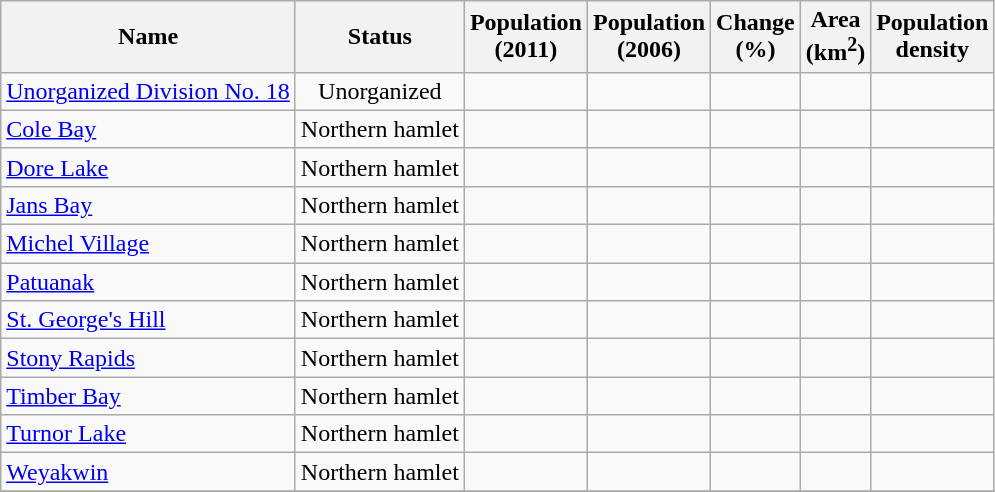<table class="wikitable sortable">
<tr>
<th>Name</th>
<th>Status</th>
<th>Population<br>(2011)</th>
<th>Population<br>(2006)</th>
<th>Change<br>(%)</th>
<th>Area<br>(km<sup>2</sup>)</th>
<th>Population<br>density</th>
</tr>
<tr>
<td><a href='#'>Unorganized Division No. 18</a></td>
<td align=center>Unorganized</td>
<td align=center></td>
<td align=center></td>
<td align=center></td>
<td align=center></td>
<td align=center></td>
</tr>
<tr>
<td><a href='#'>Cole Bay</a></td>
<td align=center>Northern hamlet</td>
<td align=center></td>
<td align=center></td>
<td align=center></td>
<td align=center></td>
<td align=center></td>
</tr>
<tr>
<td><a href='#'>Dore Lake</a></td>
<td align=center>Northern hamlet</td>
<td align=center></td>
<td align=center></td>
<td align=center></td>
<td align=center></td>
<td align=center></td>
</tr>
<tr>
<td><a href='#'>Jans Bay</a></td>
<td align=center>Northern hamlet</td>
<td align=center></td>
<td align=center></td>
<td align=center></td>
<td align=center></td>
<td align=center></td>
</tr>
<tr>
<td><a href='#'>Michel Village</a></td>
<td align=center>Northern hamlet</td>
<td align=center></td>
<td align=center></td>
<td align=center></td>
<td align=center></td>
<td align=center></td>
</tr>
<tr>
<td><a href='#'>Patuanak</a></td>
<td align=center>Northern hamlet</td>
<td align=center></td>
<td align=center></td>
<td align=center></td>
<td align=center></td>
<td align=center></td>
</tr>
<tr>
<td><a href='#'>St. George's Hill</a></td>
<td align=center>Northern hamlet</td>
<td align=center></td>
<td align=center></td>
<td align=center></td>
<td align=center></td>
<td align=center></td>
</tr>
<tr>
<td><a href='#'>Stony Rapids</a></td>
<td align=center>Northern hamlet</td>
<td align=center></td>
<td align=center></td>
<td align=center></td>
<td align=center></td>
<td align=center></td>
</tr>
<tr>
<td><a href='#'>Timber Bay</a></td>
<td align=center>Northern hamlet</td>
<td align=center></td>
<td align=center></td>
<td align=center></td>
<td align=center></td>
<td align=center></td>
</tr>
<tr>
<td><a href='#'>Turnor Lake</a></td>
<td align=center>Northern hamlet</td>
<td align=center></td>
<td align=center></td>
<td align=center></td>
<td align=center></td>
<td align=center></td>
</tr>
<tr>
<td><a href='#'>Weyakwin</a></td>
<td align=center>Northern hamlet</td>
<td align=center></td>
<td align=center></td>
<td align=center></td>
<td align=center></td>
<td align=center></td>
</tr>
<tr>
</tr>
</table>
